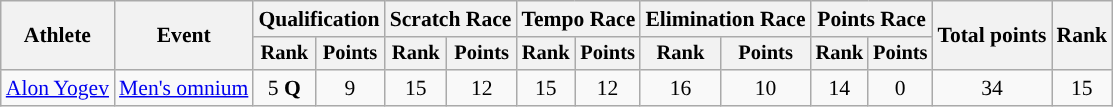<table class="wikitable" style="font-size:90%">
<tr>
<th rowspan="2">Athlete</th>
<th rowspan="2">Event</th>
<th colspan=2>Qualification</th>
<th colspan=2>Scratch Race</th>
<th colspan=2>Tempo Race</th>
<th colspan=2>Elimination Race</th>
<th colspan=2>Points Race</th>
<th rowspan=2>Total points</th>
<th rowspan=2>Rank</th>
</tr>
<tr style="font-size:95%">
<th>Rank</th>
<th>Points</th>
<th>Rank</th>
<th>Points</th>
<th>Rank</th>
<th>Points</th>
<th>Rank</th>
<th>Points</th>
<th>Rank</th>
<th>Points</th>
</tr>
<tr align=center>
<td align=left><a href='#'>Alon Yogev</a></td>
<td align=left><a href='#'>Men's omnium</a></td>
<td>5 <strong>Q</strong></td>
<td>9</td>
<td>15</td>
<td>12</td>
<td>15</td>
<td>12</td>
<td>16</td>
<td>10</td>
<td>14</td>
<td>0</td>
<td>34</td>
<td>15</td>
</tr>
</table>
